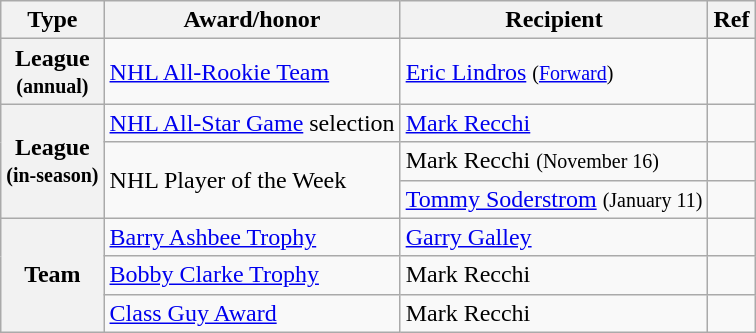<table class="wikitable">
<tr>
<th scope="col">Type</th>
<th scope="col">Award/honor</th>
<th scope="col">Recipient</th>
<th scope="col">Ref</th>
</tr>
<tr>
<th scope="row">League<br><small>(annual)</small></th>
<td><a href='#'>NHL All-Rookie Team</a></td>
<td><a href='#'>Eric Lindros</a> <small>(<a href='#'>Forward</a>)</small></td>
<td></td>
</tr>
<tr>
<th scope="row" rowspan="3">League<br><small>(in-season)</small></th>
<td><a href='#'>NHL All-Star Game</a> selection</td>
<td><a href='#'>Mark Recchi</a></td>
<td></td>
</tr>
<tr>
<td rowspan="2">NHL Player of the Week</td>
<td>Mark Recchi <small>(November 16)</small></td>
<td></td>
</tr>
<tr>
<td><a href='#'>Tommy Soderstrom</a> <small>(January 11)</small></td>
<td></td>
</tr>
<tr>
<th scope="row" rowspan="3">Team</th>
<td><a href='#'>Barry Ashbee Trophy</a></td>
<td><a href='#'>Garry Galley</a></td>
<td></td>
</tr>
<tr>
<td><a href='#'>Bobby Clarke Trophy</a></td>
<td>Mark Recchi</td>
<td></td>
</tr>
<tr>
<td><a href='#'>Class Guy Award</a></td>
<td>Mark Recchi</td>
<td></td>
</tr>
</table>
